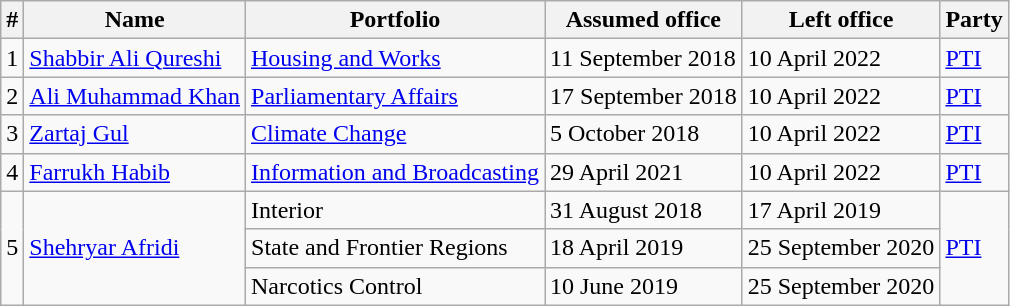<table class="wikitable sortable">
<tr>
<th>#</th>
<th>Name</th>
<th>Portfolio</th>
<th>Assumed office</th>
<th>Left office</th>
<th>Party</th>
</tr>
<tr>
<td>1</td>
<td><a href='#'>Shabbir Ali Qureshi</a></td>
<td><a href='#'>Housing and Works</a></td>
<td>11 September 2018</td>
<td>10 April 2022</td>
<td><a href='#'>PTI</a></td>
</tr>
<tr>
<td>2</td>
<td><a href='#'>Ali Muhammad Khan</a></td>
<td><a href='#'>Parliamentary Affairs</a></td>
<td>17 September 2018</td>
<td>10 April 2022</td>
<td><a href='#'>PTI</a></td>
</tr>
<tr>
<td>3</td>
<td><a href='#'>Zartaj Gul</a></td>
<td><a href='#'>Climate Change</a></td>
<td>5 October 2018</td>
<td>10 April 2022</td>
<td><a href='#'>PTI</a></td>
</tr>
<tr>
<td>4</td>
<td><a href='#'>Farrukh Habib</a></td>
<td><a href='#'>Information and Broadcasting</a></td>
<td>29 April 2021</td>
<td>10 April 2022</td>
<td><a href='#'>PTI</a></td>
</tr>
<tr>
<td rowspan="3">5</td>
<td rowspan="3"><a href='#'>Shehryar  Afridi</a></td>
<td>Interior</td>
<td>31 August 2018</td>
<td>17 April 2019</td>
<td rowspan="3"><a href='#'>PTI</a></td>
</tr>
<tr>
<td>State and Frontier Regions</td>
<td>18 April 2019</td>
<td>25 September 2020</td>
</tr>
<tr>
<td>Narcotics Control</td>
<td>10 June 2019</td>
<td>25 September 2020</td>
</tr>
</table>
